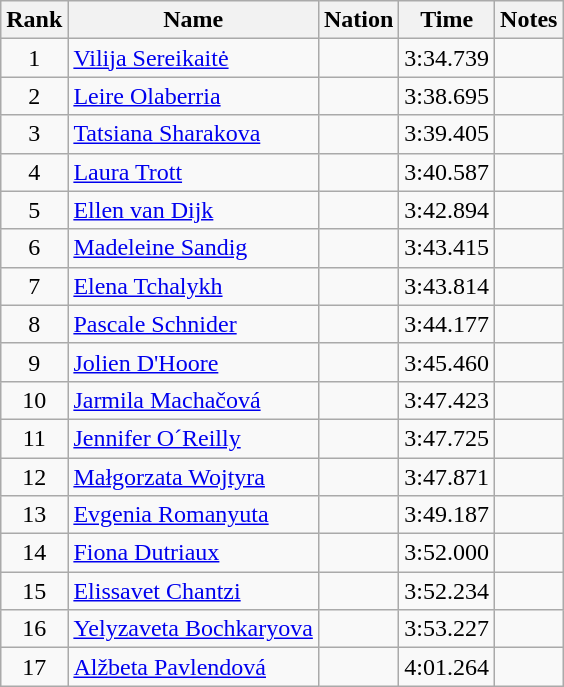<table class="wikitable sortable" style="text-align:center">
<tr>
<th>Rank</th>
<th>Name</th>
<th>Nation</th>
<th>Time</th>
<th>Notes</th>
</tr>
<tr>
<td>1</td>
<td align=left><a href='#'>Vilija Sereikaitė</a></td>
<td align=left></td>
<td>3:34.739</td>
<td></td>
</tr>
<tr>
<td>2</td>
<td align=left><a href='#'>Leire Olaberria</a></td>
<td align=left></td>
<td>3:38.695</td>
<td></td>
</tr>
<tr>
<td>3</td>
<td align=left><a href='#'>Tatsiana Sharakova</a></td>
<td align=left></td>
<td>3:39.405</td>
<td></td>
</tr>
<tr>
<td>4</td>
<td align=left><a href='#'>Laura Trott</a></td>
<td align=left></td>
<td>3:40.587</td>
<td></td>
</tr>
<tr>
<td>5</td>
<td align=left><a href='#'>Ellen van Dijk</a></td>
<td align=left></td>
<td>3:42.894</td>
<td></td>
</tr>
<tr>
<td>6</td>
<td align=left><a href='#'>Madeleine Sandig</a></td>
<td align=left></td>
<td>3:43.415</td>
<td></td>
</tr>
<tr>
<td>7</td>
<td align=left><a href='#'>Elena Tchalykh</a></td>
<td align=left></td>
<td>3:43.814</td>
<td></td>
</tr>
<tr>
<td>8</td>
<td align=left><a href='#'>Pascale Schnider</a></td>
<td align=left></td>
<td>3:44.177</td>
<td></td>
</tr>
<tr>
<td>9</td>
<td align=left><a href='#'>Jolien D'Hoore</a></td>
<td align=left></td>
<td>3:45.460</td>
<td></td>
</tr>
<tr>
<td>10</td>
<td align=left><a href='#'>Jarmila Machačová</a></td>
<td align=left></td>
<td>3:47.423</td>
<td></td>
</tr>
<tr>
<td>11</td>
<td align=left><a href='#'>Jennifer O´Reilly</a></td>
<td align=left></td>
<td>3:47.725</td>
<td></td>
</tr>
<tr>
<td>12</td>
<td align=left><a href='#'>Małgorzata Wojtyra</a></td>
<td align=left></td>
<td>3:47.871</td>
<td></td>
</tr>
<tr>
<td>13</td>
<td align=left><a href='#'>Evgenia Romanyuta</a></td>
<td align=left></td>
<td>3:49.187</td>
<td></td>
</tr>
<tr>
<td>14</td>
<td align=left><a href='#'>Fiona Dutriaux</a></td>
<td align=left></td>
<td>3:52.000</td>
<td></td>
</tr>
<tr>
<td>15</td>
<td align=left><a href='#'>Elissavet Chantzi</a></td>
<td align=left></td>
<td>3:52.234</td>
<td></td>
</tr>
<tr>
<td>16</td>
<td align=left><a href='#'>Yelyzaveta Bochkaryova</a></td>
<td align=left></td>
<td>3:53.227</td>
<td></td>
</tr>
<tr>
<td>17</td>
<td align=left><a href='#'>Alžbeta Pavlendová</a></td>
<td align=left></td>
<td>4:01.264</td>
<td></td>
</tr>
</table>
